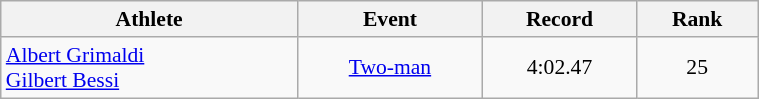<table class=wikitable style="font-size:90%; text-align:center; width:40%">
<tr>
<th>Athlete</th>
<th>Event</th>
<th>Record</th>
<th>Rank</th>
</tr>
<tr>
<td align=left><a href='#'>Albert Grimaldi</a> <br> <a href='#'>Gilbert Bessi</a></td>
<td><a href='#'>Two-man</a></td>
<td>4:02.47</td>
<td>25</td>
</tr>
</table>
